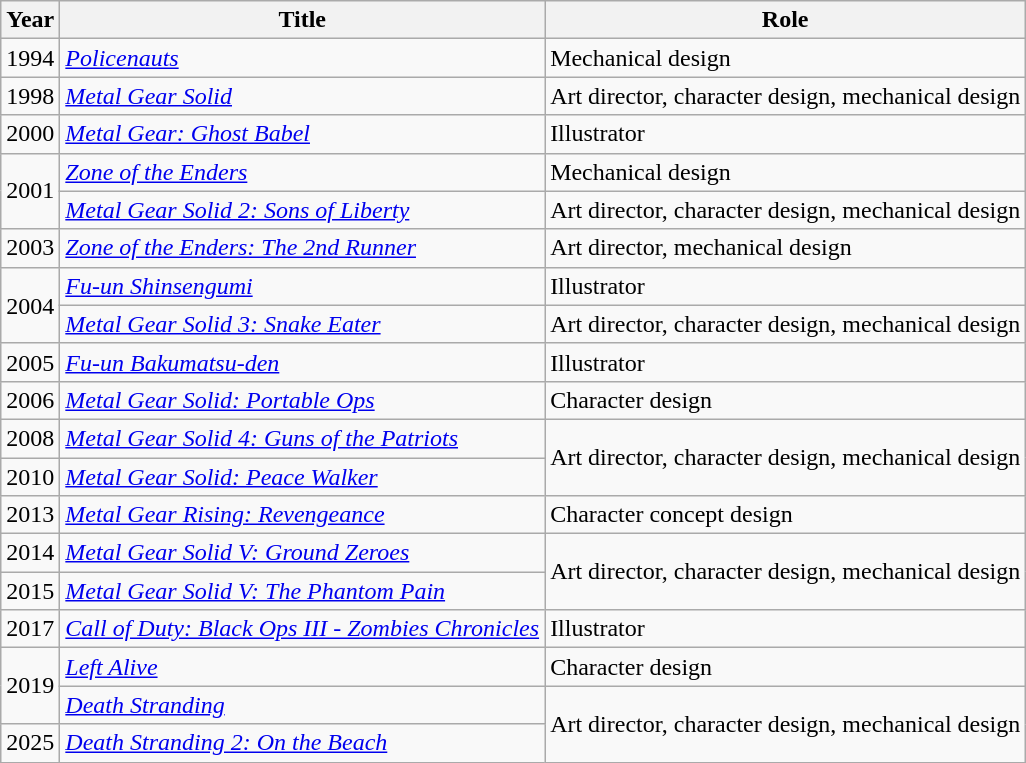<table class="wikitable sortable">
<tr>
<th>Year</th>
<th>Title</th>
<th>Role</th>
</tr>
<tr>
<td>1994</td>
<td><em><a href='#'>Policenauts</a></em></td>
<td>Mechanical design</td>
</tr>
<tr>
<td>1998</td>
<td><em><a href='#'>Metal Gear Solid</a></em></td>
<td>Art director, character design, mechanical design</td>
</tr>
<tr>
<td>2000</td>
<td><em><a href='#'>Metal Gear: Ghost Babel</a></em></td>
<td>Illustrator</td>
</tr>
<tr>
<td rowspan="2">2001</td>
<td><em><a href='#'>Zone of the Enders</a></em></td>
<td>Mechanical design</td>
</tr>
<tr>
<td><em><a href='#'>Metal Gear Solid 2: Sons of Liberty</a></em></td>
<td>Art director, character design, mechanical design</td>
</tr>
<tr>
<td>2003</td>
<td><em><a href='#'>Zone of the Enders: The 2nd Runner</a></em></td>
<td>Art director, mechanical design</td>
</tr>
<tr>
<td rowspan="2">2004</td>
<td><em><a href='#'>Fu-un Shinsengumi</a></em></td>
<td>Illustrator</td>
</tr>
<tr>
<td><em><a href='#'>Metal Gear Solid 3: Snake Eater</a></em></td>
<td>Art director, character design, mechanical design</td>
</tr>
<tr>
<td>2005</td>
<td><em><a href='#'>Fu-un Bakumatsu-den</a></em></td>
<td>Illustrator</td>
</tr>
<tr>
<td>2006</td>
<td><em><a href='#'>Metal Gear Solid: Portable Ops</a></em></td>
<td>Character design</td>
</tr>
<tr>
<td>2008</td>
<td><em><a href='#'>Metal Gear Solid 4: Guns of the Patriots</a></em></td>
<td rowspan="2">Art director, character design, mechanical design</td>
</tr>
<tr>
<td>2010</td>
<td><em><a href='#'>Metal Gear Solid: Peace Walker</a></em></td>
</tr>
<tr>
<td>2013</td>
<td><em><a href='#'>Metal Gear Rising: Revengeance</a></em></td>
<td>Character concept design</td>
</tr>
<tr>
<td>2014</td>
<td><em><a href='#'>Metal Gear Solid V: Ground Zeroes</a></em></td>
<td rowspan="2">Art director, character design, mechanical design</td>
</tr>
<tr>
<td>2015</td>
<td><em><a href='#'>Metal Gear Solid V: The Phantom Pain</a></em></td>
</tr>
<tr>
<td>2017</td>
<td><em><a href='#'> Call of Duty: Black Ops III - Zombies Chronicles</a></em></td>
<td>Illustrator</td>
</tr>
<tr>
<td rowspan="2">2019</td>
<td><em><a href='#'>Left Alive</a></em></td>
<td>Character design</td>
</tr>
<tr>
<td><em><a href='#'>Death Stranding</a></em></td>
<td rowspan="2">Art director, character design, mechanical design</td>
</tr>
<tr>
<td>2025</td>
<td><em><a href='#'>Death Stranding 2: On the Beach</a></em></td>
</tr>
</table>
